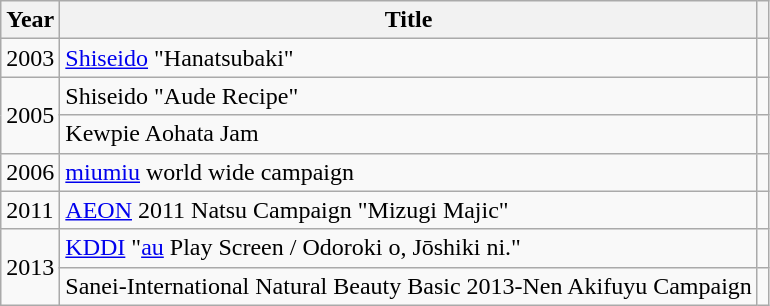<table class="wikitable">
<tr>
<th>Year</th>
<th>Title</th>
<th></th>
</tr>
<tr>
<td>2003</td>
<td><a href='#'>Shiseido</a> "Hanatsubaki"</td>
<td></td>
</tr>
<tr>
<td rowspan="2">2005</td>
<td>Shiseido "Aude Recipe"</td>
<td></td>
</tr>
<tr>
<td>Kewpie Aohata Jam</td>
<td></td>
</tr>
<tr>
<td>2006</td>
<td><a href='#'>miumiu</a> world wide campaign</td>
<td></td>
</tr>
<tr>
<td>2011</td>
<td><a href='#'>AEON</a> 2011 Natsu Campaign "Mizugi Majic"</td>
<td></td>
</tr>
<tr>
<td rowspan="2">2013</td>
<td><a href='#'>KDDI</a> "<a href='#'>au</a> Play Screen / Odoroki o, Jōshiki ni."</td>
<td></td>
</tr>
<tr>
<td>Sanei-International Natural Beauty Basic 2013-Nen Akifuyu Campaign</td>
<td></td>
</tr>
</table>
